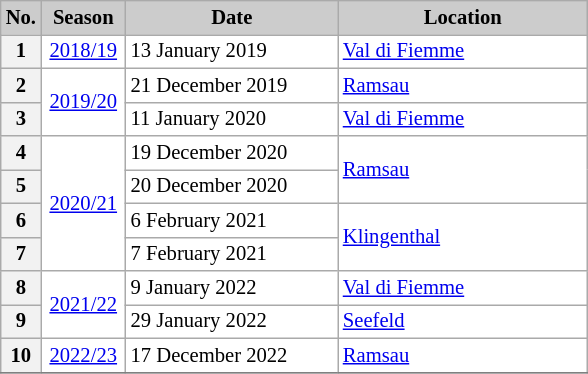<table class="wikitable sortable plainrowheaders" cellpadding="3" cellspacing="0" border="1" style="background:#fff; font-size:86%; border:gray solid 1px; border-collapse:collapse;">
<tr style="background:#ccc; text-align:center;">
<th scope="col" style="background:#ccc; width:15px;">No.</th>
<th scope="col" style="background:#ccc; width:50px;">Season</th>
<th scope="col" style="background:#ccc; width:135px;">Date</th>
<th scope="col" style="background:#ccc; width:160px;">Location</th>
</tr>
<tr>
<th scope=row>1</th>
<td align=center><a href='#'>2018/19</a></td>
<td>13 January 2019</td>
<td> <a href='#'>Val di Fiemme</a></td>
</tr>
<tr>
<th scope=row>2</th>
<td rowspan=2 align=center><a href='#'>2019/20</a></td>
<td>21 December 2019</td>
<td> <a href='#'>Ramsau</a></td>
</tr>
<tr>
<th scope=row>3</th>
<td>11 January 2020</td>
<td> <a href='#'>Val di Fiemme</a></td>
</tr>
<tr>
<th scope=row>4</th>
<td rowspan=4 align=center><a href='#'>2020/21</a></td>
<td>19 December 2020</td>
<td rowspan=2> <a href='#'>Ramsau</a></td>
</tr>
<tr>
<th scope=row>5</th>
<td>20 December 2020</td>
</tr>
<tr>
<th scope=row>6</th>
<td>6 February 2021</td>
<td rowspan=2> <a href='#'>Klingenthal</a></td>
</tr>
<tr>
<th scope=row>7</th>
<td>7 February 2021</td>
</tr>
<tr>
<th scope=row>8</th>
<td rowspan=2 align=center><a href='#'>2021/22</a></td>
<td>9 January 2022</td>
<td> <a href='#'>Val di Fiemme</a></td>
</tr>
<tr>
<th scope=row>9</th>
<td>29 January 2022</td>
<td> <a href='#'>Seefeld</a></td>
</tr>
<tr>
<th scope=row>10</th>
<td rowspan=1 align=center><a href='#'>2022/23</a></td>
<td>17 December 2022</td>
<td> <a href='#'>Ramsau</a></td>
</tr>
<tr>
</tr>
</table>
